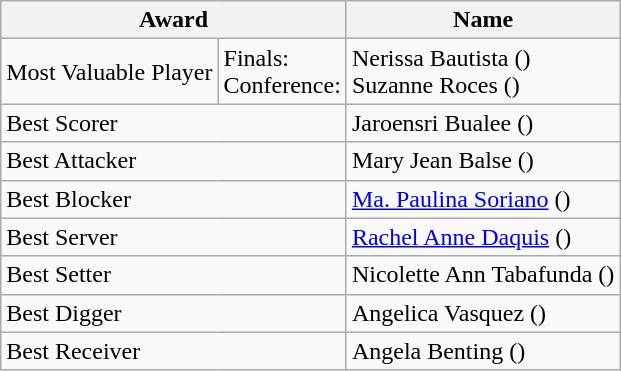<table class="wikitable">
<tr>
<th colspan="2">Award</th>
<th>Name</th>
</tr>
<tr>
<td>Most Valuable Player</td>
<td>Finals:<br>Conference:</td>
<td> Nerissa Bautista ()<br> Suzanne Roces ()</td>
</tr>
<tr>
<td colspan="2">Best Scorer</td>
<td> Jaroensri Bualee ()</td>
</tr>
<tr>
<td colspan="2">Best Attacker</td>
<td> Mary Jean Balse ()</td>
</tr>
<tr>
<td colspan="2">Best Blocker</td>
<td> <a href='#'>Ma. Paulina Soriano</a> ()</td>
</tr>
<tr>
<td colspan="2">Best Server</td>
<td> <a href='#'>Rachel Anne Daquis</a> ()</td>
</tr>
<tr>
<td colspan="2">Best Setter</td>
<td> Nicolette Ann Tabafunda ()</td>
</tr>
<tr>
<td colspan="2">Best Digger</td>
<td> Angelica Vasquez ()</td>
</tr>
<tr>
<td colspan="2">Best Receiver</td>
<td> Angela Benting ()</td>
</tr>
</table>
